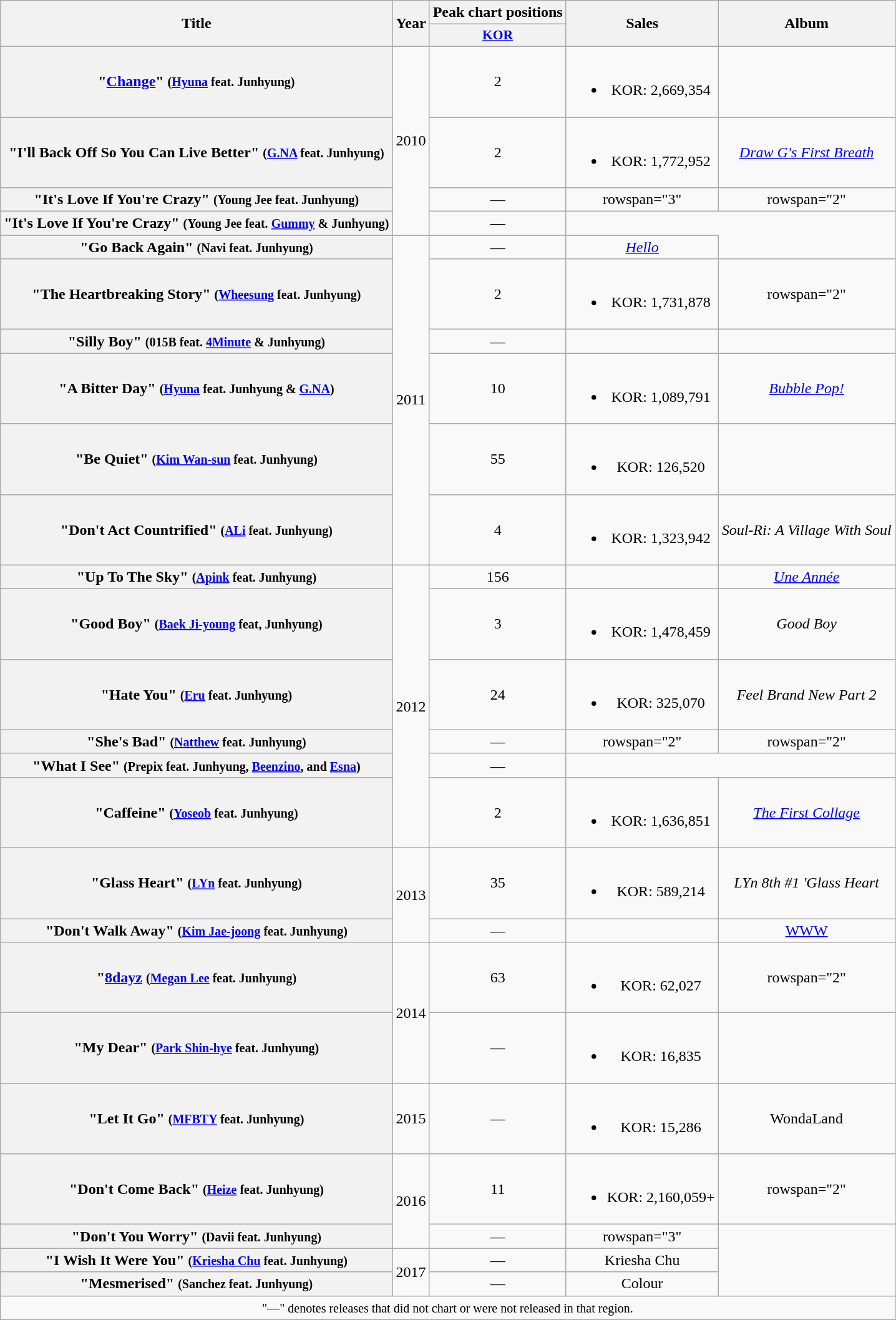<table class="wikitable plainrowheaders" style="text-align:center;">
<tr>
<th rowspan="2" scope="col">Title</th>
<th rowspan="2" scope="col">Year</th>
<th scope="col">Peak chart positions</th>
<th rowspan="2" scope="col">Sales</th>
<th rowspan="2" scope="col">Album</th>
</tr>
<tr>
<th style="width=3em;font-size:90%"><a href='#'>KOR</a><br></th>
</tr>
<tr>
<th scope="row">"<a href='#'>Change</a>" <small>(<a href='#'>Hyuna</a> feat. Junhyung)</small></th>
<td rowspan="4">2010</td>
<td>2</td>
<td><br><ul><li>KOR: 2,669,354</li></ul></td>
<td></td>
</tr>
<tr>
<th scope="row">"I'll Back Off So You Can Live Better" <small>(<a href='#'>G.NA</a> feat. Junhyung)</small></th>
<td>2</td>
<td><br><ul><li>KOR: 1,772,952</li></ul></td>
<td><em><a href='#'>Draw G's First Breath</a></em></td>
</tr>
<tr>
<th scope="row">"It's Love If You're Crazy" <small>(Young Jee feat. Junhyung)</small></th>
<td>—</td>
<td>rowspan="3" </td>
<td>rowspan="2" </td>
</tr>
<tr>
<th scope="row">"It's Love If You're Crazy" <small>(Young Jee feat. <a href='#'>Gummy</a> & Junhyung)</small></th>
<td>—</td>
</tr>
<tr>
<th scope="row">"Go Back Again" <small>(Navi feat. Junhyung)</small></th>
<td rowspan="6">2011</td>
<td>—</td>
<td><em><a href='#'>Hello</a></em></td>
</tr>
<tr>
<th scope="row">"The Heartbreaking Story" <small>(<a href='#'>Wheesung</a> feat. Junhyung)</small></th>
<td>2</td>
<td><br><ul><li>KOR: 1,731,878</li></ul></td>
<td>rowspan="2" </td>
</tr>
<tr>
<th scope="row">"Silly Boy" <small>(015B feat. <a href='#'>4Minute</a> & Junhyung)</small></th>
<td>—</td>
<td></td>
</tr>
<tr>
<th scope="row">"A Bitter Day" <small>(<a href='#'>Hyuna</a> feat. Junhyung & <a href='#'>G.NA</a>)</small></th>
<td>10</td>
<td><br><ul><li>KOR: 1,089,791</li></ul></td>
<td><em><a href='#'>Bubble Pop!</a></em></td>
</tr>
<tr>
<th scope="row">"Be Quiet" <small>(<a href='#'>Kim Wan-sun</a> feat. Junhyung)</small></th>
<td>55</td>
<td><br><ul><li>KOR: 126,520</li></ul></td>
<td></td>
</tr>
<tr>
<th scope="row">"Don't Act Countrified" <small>(<a href='#'>ALi</a> feat. Junhyung)</small></th>
<td>4</td>
<td><br><ul><li>KOR: 1,323,942</li></ul></td>
<td><em>Soul-Ri: A Village With Soul</em></td>
</tr>
<tr>
<th scope="row">"Up To The Sky" <small>(<a href='#'>Apink</a> feat. Junhyung)</small></th>
<td rowspan="6">2012</td>
<td>156</td>
<td></td>
<td><em><a href='#'>Une Année</a></em></td>
</tr>
<tr>
<th scope="row">"Good Boy" <small>(<a href='#'>Baek Ji-young</a> feat, Junhyung)</small></th>
<td>3</td>
<td><br><ul><li>KOR: 1,478,459</li></ul></td>
<td><em>Good Boy</em></td>
</tr>
<tr>
<th scope="row">"Hate You" <small>(<a href='#'>Eru</a> feat. Junhyung)</small></th>
<td>24</td>
<td><br><ul><li>KOR: 325,070</li></ul></td>
<td><em>Feel Brand New Part 2</em></td>
</tr>
<tr>
<th scope="row">"She's Bad" <small>(<a href='#'>Natthew</a> feat. Junhyung)</small></th>
<td>—</td>
<td>rowspan="2" </td>
<td>rowspan="2" </td>
</tr>
<tr>
<th scope="row">"What I See" <small>(Prepix feat. Junhyung, <a href='#'>Beenzino</a>, and <a href='#'>Esna</a>)</small></th>
<td>—</td>
</tr>
<tr>
<th scope="row">"Caffeine" <small>(<a href='#'>Yoseob</a> feat. Junhyung)</small></th>
<td>2</td>
<td><br><ul><li>KOR: 1,636,851</li></ul></td>
<td><em><a href='#'>The First Collage</a></em></td>
</tr>
<tr>
<th scope="row">"Glass Heart" <small>(<a href='#'>LYn</a> feat. Junhyung)</small></th>
<td rowspan="2">2013</td>
<td>35</td>
<td><br><ul><li>KOR: 589,214</li></ul></td>
<td><em>LYn 8th #1 'Glass Heart<strong></td>
</tr>
<tr>
<th scope="row">"Don't Walk Away" <small>(<a href='#'>Kim Jae-joong</a> feat. Junhyung)</small></th>
<td>—</td>
<td></td>
<td></em><a href='#'>WWW</a><em></td>
</tr>
<tr>
<th scope="row">"<a href='#'>8dayz</a> <small>(<a href='#'>Megan Lee</a> feat. Junhyung)</small></th>
<td rowspan="2">2014</td>
<td>63</td>
<td><br><ul><li>KOR: 62,027</li></ul></td>
<td>rowspan="2" </td>
</tr>
<tr>
<th scope="row">"My Dear" <small>(<a href='#'>Park Shin-hye</a> feat. Junhyung)</small></th>
<td>—</td>
<td><br><ul><li>KOR: 16,835</li></ul></td>
</tr>
<tr>
<th scope="row">"Let It Go" <small>(<a href='#'>MFBTY</a> feat. Junhyung)</small></th>
<td>2015</td>
<td>—</td>
<td><br><ul><li>KOR: 15,286</li></ul></td>
<td></em>WondaLand<em></td>
</tr>
<tr>
<th scope="row">"Don't Come Back" <small>(<a href='#'>Heize</a> feat. Junhyung)</small></th>
<td rowspan="2">2016</td>
<td>11</td>
<td><br><ul><li>KOR: 2,160,059+</li></ul></td>
<td>rowspan="2" </td>
</tr>
<tr>
<th scope="row">"Don't You Worry" <small>(Davii feat. Junhyung)</small></th>
<td>—</td>
<td>rowspan="3" </td>
</tr>
<tr>
<th scope="row">"I Wish It Were You" <small>(<a href='#'>Kriesha Chu</a> feat. Junhyung)</small></th>
<td rowspan="2">2017</td>
<td>—</td>
<td></em>Kriesha Chu<em></td>
</tr>
<tr>
<th scope="row">"Mesmerised" <small>(Sanchez feat. Junhyung)</small></th>
<td>—</td>
<td></em>Colour<em></td>
</tr>
<tr>
<td colspan="5"><small>"—" denotes releases that did not chart or were not released in that region.</small></td>
</tr>
</table>
